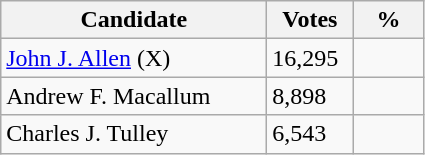<table class="wikitable">
<tr>
<th style="width: 170px">Candidate</th>
<th style="width: 50px">Votes</th>
<th style="width: 40px">%</th>
</tr>
<tr>
<td><a href='#'>John J. Allen</a> (X)</td>
<td>16,295</td>
<td></td>
</tr>
<tr>
<td>Andrew F. Macallum</td>
<td>8,898</td>
<td></td>
</tr>
<tr>
<td>Charles J. Tulley</td>
<td>6,543</td>
<td></td>
</tr>
</table>
